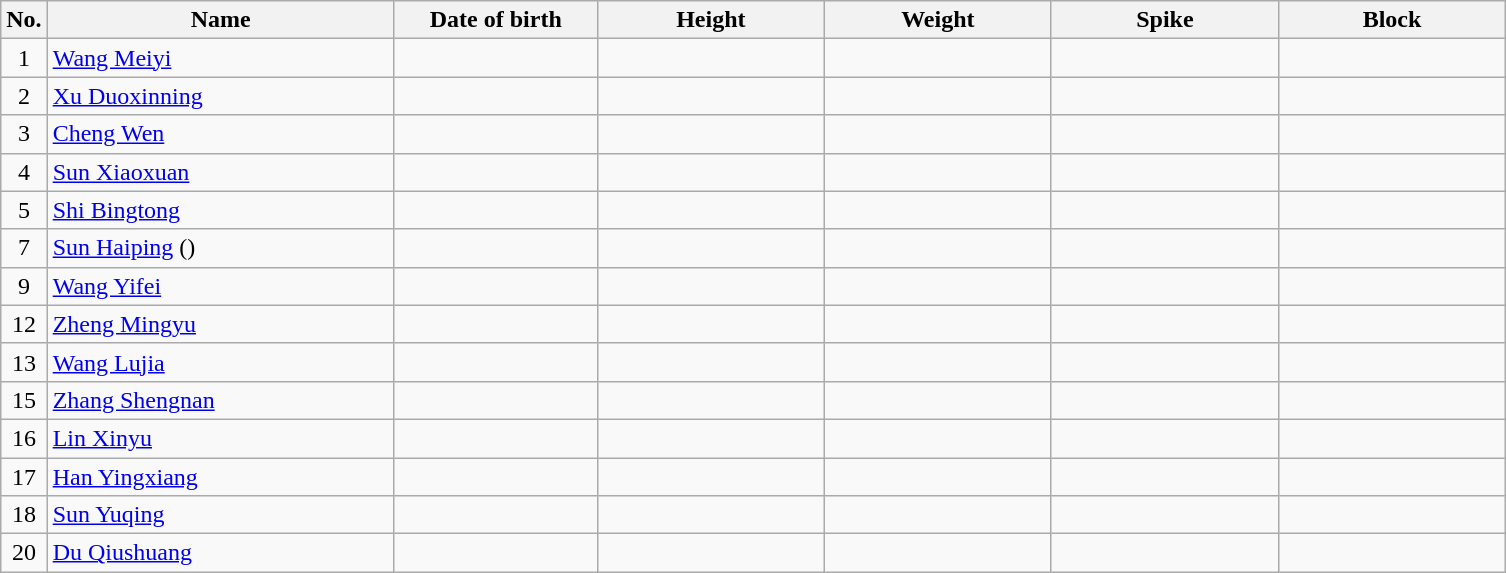<table class="wikitable sortable" style="font-size:100%; text-align:center;">
<tr>
<th>No.</th>
<th style="width:14em">Name</th>
<th style="width:8em">Date of birth</th>
<th style="width:9em">Height</th>
<th style="width:9em">Weight</th>
<th style="width:9em">Spike</th>
<th style="width:9em">Block</th>
</tr>
<tr>
<td>1</td>
<td align=left> <a href='#'>Wang Meiyi</a></td>
<td align=right></td>
<td></td>
<td></td>
<td></td>
<td></td>
</tr>
<tr>
<td>2</td>
<td align=left> <a href='#'>Xu Duoxinning</a></td>
<td align=right></td>
<td></td>
<td></td>
<td></td>
<td></td>
</tr>
<tr>
<td>3</td>
<td align=left> <a href='#'>Cheng Wen</a></td>
<td align=right></td>
<td></td>
<td></td>
<td></td>
<td></td>
</tr>
<tr>
<td>4</td>
<td align=left> <a href='#'>Sun Xiaoxuan</a></td>
<td align=right></td>
<td></td>
<td></td>
<td></td>
<td></td>
</tr>
<tr>
<td>5</td>
<td align=left> <a href='#'>Shi Bingtong</a></td>
<td align=right></td>
<td></td>
<td></td>
<td></td>
<td></td>
</tr>
<tr>
<td>7</td>
<td align=left> <a href='#'>Sun Haiping</a> ()</td>
<td align=right></td>
<td></td>
<td></td>
<td></td>
<td></td>
</tr>
<tr>
<td>9</td>
<td align=left> <a href='#'>Wang Yifei</a></td>
<td align=right></td>
<td></td>
<td></td>
<td></td>
<td></td>
</tr>
<tr>
<td>12</td>
<td align=left> <a href='#'>Zheng Mingyu</a></td>
<td align=right></td>
<td></td>
<td></td>
<td></td>
<td></td>
</tr>
<tr>
<td>13</td>
<td align=left> <a href='#'>Wang Lujia</a></td>
<td align=right></td>
<td></td>
<td></td>
<td></td>
<td></td>
</tr>
<tr>
<td>15</td>
<td align=left> <a href='#'>Zhang Shengnan</a></td>
<td align=right></td>
<td></td>
<td></td>
<td></td>
<td></td>
</tr>
<tr>
<td>16</td>
<td align=left> <a href='#'>Lin Xinyu</a></td>
<td align=right></td>
<td></td>
<td></td>
<td></td>
<td></td>
</tr>
<tr>
<td>17</td>
<td align=left> <a href='#'>Han Yingxiang</a></td>
<td align=right></td>
<td></td>
<td></td>
<td></td>
<td></td>
</tr>
<tr>
<td>18</td>
<td align=left> <a href='#'>Sun Yuqing</a></td>
<td align=right></td>
<td></td>
<td></td>
<td></td>
<td></td>
</tr>
<tr>
<td>20</td>
<td align=left> <a href='#'>Du Qiushuang</a></td>
<td align=right></td>
<td></td>
<td></td>
<td></td>
<td></td>
</tr>
</table>
